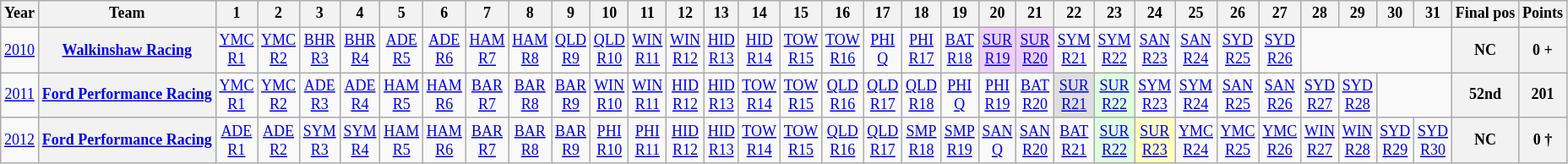<table class="wikitable" style="text-align:center; font-size:75%">
<tr>
<th>Year</th>
<th>Team</th>
<th>1</th>
<th>2</th>
<th>3</th>
<th>4</th>
<th>5</th>
<th>6</th>
<th>7</th>
<th>8</th>
<th>9</th>
<th>10</th>
<th>11</th>
<th>12</th>
<th>13</th>
<th>14</th>
<th>15</th>
<th>16</th>
<th>17</th>
<th>18</th>
<th>19</th>
<th>20</th>
<th>21</th>
<th>22</th>
<th>23</th>
<th>24</th>
<th>25</th>
<th>26</th>
<th>27</th>
<th>28</th>
<th>29</th>
<th>30</th>
<th>31</th>
<th>Final pos</th>
<th>Points</th>
</tr>
<tr>
<td><a href='#'>2010</a></td>
<th nowrap><a href='#'>Walkinshaw Racing</a></th>
<td><a href='#'>YMC<br>R1</a></td>
<td><a href='#'>YMC<br>R2</a></td>
<td><a href='#'>BHR<br>R3</a></td>
<td><a href='#'>BHR<br>R4</a></td>
<td><a href='#'>ADE<br>R5</a></td>
<td><a href='#'>ADE<br>R6</a></td>
<td><a href='#'>HAM<br>R7</a></td>
<td><a href='#'>HAM<br>R8</a></td>
<td><a href='#'>QLD<br>R9</a></td>
<td><a href='#'>QLD<br>R10</a></td>
<td><a href='#'>WIN<br>R11</a></td>
<td><a href='#'>WIN<br>R12</a></td>
<td><a href='#'>HID<br>R13</a></td>
<td><a href='#'>HID<br>R14</a></td>
<td><a href='#'>TOW<br>R15</a></td>
<td><a href='#'>TOW<br>R16</a></td>
<td><a href='#'>PHI<br>Q</a></td>
<td><a href='#'>PHI<br>R17</a></td>
<td><a href='#'>BAT<br>R18</a></td>
<td style="background:#efcfff;"><a href='#'>SUR<br>R19</a><br></td>
<td style="background:#efcfff;"><a href='#'>SUR<br>R20</a><br></td>
<td><a href='#'>SYM<br>R21</a></td>
<td><a href='#'>SYM<br>R22</a></td>
<td><a href='#'>SAN<br>R23</a></td>
<td><a href='#'>SAN<br>R24</a></td>
<td><a href='#'>SYD<br>R25</a></td>
<td><a href='#'>SYD<br>R26</a></td>
<td colspan=4></td>
<th>NC</th>
<th>0 +</th>
</tr>
<tr>
<td><a href='#'>2011</a></td>
<th nowrap><a href='#'>Ford Performance Racing</a></th>
<td><a href='#'>YMC<br>R1</a></td>
<td><a href='#'>YMC<br>R2</a></td>
<td><a href='#'>ADE<br>R3</a></td>
<td><a href='#'>ADE<br>R4</a></td>
<td><a href='#'>HAM<br>R5</a></td>
<td><a href='#'>HAM<br>R6</a></td>
<td><a href='#'>BAR<br>R7</a></td>
<td><a href='#'>BAR<br>R8</a></td>
<td><a href='#'>BAR<br>R9</a></td>
<td><a href='#'>WIN<br>R10</a></td>
<td><a href='#'>WIN<br>R11</a></td>
<td><a href='#'>HID<br>R12</a></td>
<td><a href='#'>HID<br>R13</a></td>
<td><a href='#'>TOW<br>R14</a></td>
<td><a href='#'>TOW<br>R15</a></td>
<td><a href='#'>QLD<br>R16</a></td>
<td><a href='#'>QLD<br>R17</a></td>
<td><a href='#'>QLD<br>R18</a></td>
<td><a href='#'>PHI<br>Q</a></td>
<td><a href='#'>PHI<br>R19</a></td>
<td><a href='#'>BAT<br>R20</a></td>
<td style="background:#dfdfdf;"><a href='#'>SUR<br>R21</a><br></td>
<td style="background:#dfffdf;"><a href='#'>SUR<br>R22</a><br></td>
<td><a href='#'>SYM<br>R23</a></td>
<td><a href='#'>SYM<br>R24</a></td>
<td><a href='#'>SAN<br>R25</a></td>
<td><a href='#'>SAN<br>R26</a></td>
<td><a href='#'>SYD<br>R27</a></td>
<td><a href='#'>SYD<br>R28</a></td>
<td colspan=2></td>
<th>52nd</th>
<th>201</th>
</tr>
<tr>
<td><a href='#'>2012</a></td>
<th nowrap><a href='#'>Ford Performance Racing</a></th>
<td><a href='#'>ADE<br>R1</a></td>
<td><a href='#'>ADE<br>R2</a></td>
<td><a href='#'>SYM<br>R3</a></td>
<td><a href='#'>SYM<br>R4</a></td>
<td><a href='#'>HAM<br>R5</a></td>
<td><a href='#'>HAM<br>R6</a></td>
<td><a href='#'>BAR<br>R7</a></td>
<td><a href='#'>BAR<br>R8</a></td>
<td><a href='#'>BAR<br>R9</a></td>
<td><a href='#'>PHI<br>R10</a></td>
<td><a href='#'>PHI<br>R11</a></td>
<td><a href='#'>HID<br>R12</a></td>
<td><a href='#'>HID<br>R13</a></td>
<td><a href='#'>TOW<br>R14</a></td>
<td><a href='#'>TOW<br>R15</a></td>
<td><a href='#'>QLD<br>R16</a></td>
<td><a href='#'>QLD<br>R17</a></td>
<td><a href='#'>SMP<br>R18</a></td>
<td><a href='#'>SMP<br>R19</a></td>
<td><a href='#'>SAN<br>Q</a></td>
<td><a href='#'>SAN<br>R20</a></td>
<td><a href='#'>BAT<br>R21</a></td>
<td style="background:#dfffdf;"><a href='#'>SUR<br>R22</a><br></td>
<td style="background:#ffffbf;"><a href='#'>SUR<br>R23</a><br></td>
<td><a href='#'>YMC<br>R24</a></td>
<td><a href='#'>YMC<br>R25</a></td>
<td><a href='#'>YMC<br>R26</a></td>
<td><a href='#'>WIN<br>R27</a></td>
<td><a href='#'>WIN<br>R28</a></td>
<td><a href='#'>SYD<br>R29</a></td>
<td><a href='#'>SYD<br>R30</a></td>
<th>NC</th>
<th>0 †</th>
</tr>
</table>
